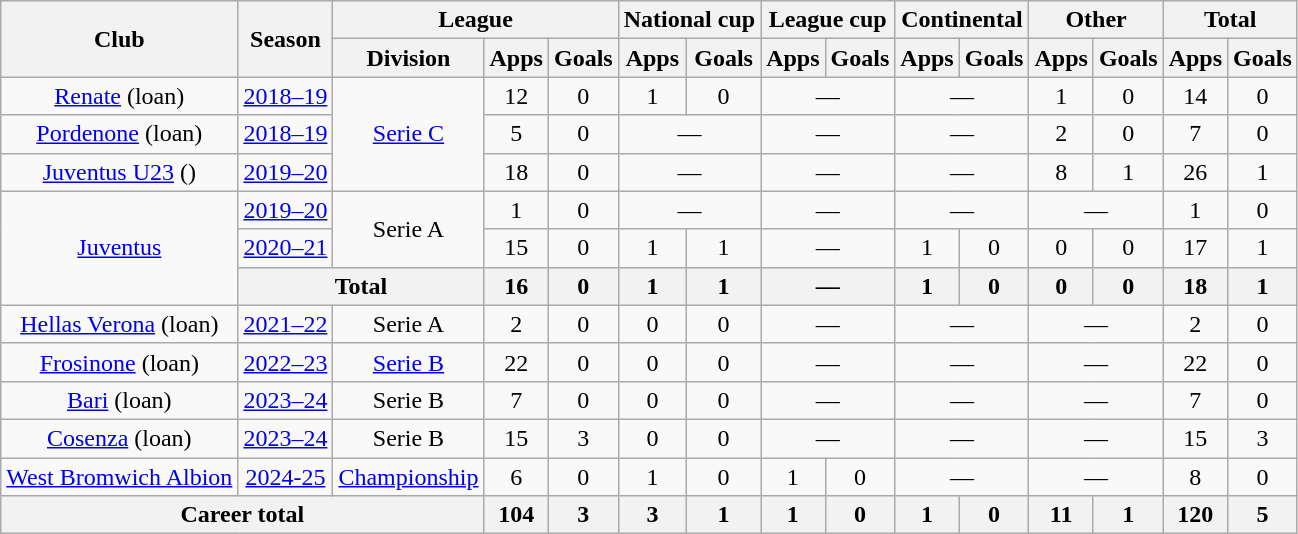<table class="wikitable" style="text-align: center;">
<tr>
<th rowspan="2">Club</th>
<th rowspan="2">Season</th>
<th colspan="3">League</th>
<th colspan="2">National cup</th>
<th colspan="2">League cup</th>
<th colspan="2">Continental</th>
<th colspan="2">Other</th>
<th colspan="2">Total</th>
</tr>
<tr>
<th>Division</th>
<th>Apps</th>
<th>Goals</th>
<th>Apps</th>
<th>Goals</th>
<th>Apps</th>
<th>Goals</th>
<th>Apps</th>
<th>Goals</th>
<th>Apps</th>
<th>Goals</th>
<th>Apps</th>
<th>Goals</th>
</tr>
<tr>
<td><a href='#'>Renate</a> (loan)</td>
<td><a href='#'>2018–19</a></td>
<td rowspan="3"><a href='#'>Serie C</a></td>
<td>12</td>
<td>0</td>
<td>1</td>
<td>0</td>
<td colspan="2">—</td>
<td colspan="2">—</td>
<td>1</td>
<td>0</td>
<td>14</td>
<td>0</td>
</tr>
<tr>
<td><a href='#'>Pordenone</a> (loan)</td>
<td><a href='#'>2018–19</a></td>
<td>5</td>
<td>0</td>
<td colspan="2">—</td>
<td colspan="2">—</td>
<td colspan="2">—</td>
<td>2</td>
<td>0</td>
<td>7</td>
<td>0</td>
</tr>
<tr>
<td><a href='#'>Juventus U23</a> ()</td>
<td><a href='#'>2019–20</a></td>
<td>18</td>
<td>0</td>
<td colspan="2">—</td>
<td colspan="2">—</td>
<td colspan="2">—</td>
<td>8</td>
<td>1</td>
<td>26</td>
<td>1</td>
</tr>
<tr>
<td rowspan="3"><a href='#'>Juventus</a></td>
<td><a href='#'>2019–20</a></td>
<td rowspan="2">Serie A</td>
<td>1</td>
<td>0</td>
<td colspan="2">—</td>
<td colspan="2">—</td>
<td colspan="2">—</td>
<td colspan="2">—</td>
<td>1</td>
<td>0</td>
</tr>
<tr>
<td><a href='#'>2020–21</a></td>
<td>15</td>
<td>0</td>
<td>1</td>
<td>1</td>
<td colspan="2">—</td>
<td>1</td>
<td>0</td>
<td>0</td>
<td>0</td>
<td>17</td>
<td>1</td>
</tr>
<tr>
<th colspan="2">Total</th>
<th>16</th>
<th>0</th>
<th>1</th>
<th>1</th>
<th colspan="2">—</th>
<th>1</th>
<th>0</th>
<th>0</th>
<th>0</th>
<th>18</th>
<th>1</th>
</tr>
<tr>
<td><a href='#'>Hellas Verona</a> (loan)</td>
<td><a href='#'>2021–22</a></td>
<td>Serie A</td>
<td>2</td>
<td>0</td>
<td>0</td>
<td>0</td>
<td colspan="2">—</td>
<td colspan="2">—</td>
<td colspan="2">—</td>
<td>2</td>
<td>0</td>
</tr>
<tr>
<td><a href='#'>Frosinone</a> (loan)</td>
<td><a href='#'>2022–23</a></td>
<td><a href='#'>Serie B</a></td>
<td>22</td>
<td>0</td>
<td>0</td>
<td>0</td>
<td colspan="2">—</td>
<td colspan="2">—</td>
<td colspan="2">—</td>
<td>22</td>
<td>0</td>
</tr>
<tr>
<td><a href='#'>Bari</a> (loan)</td>
<td><a href='#'>2023–24</a></td>
<td>Serie B</td>
<td>7</td>
<td>0</td>
<td>0</td>
<td>0</td>
<td colspan="2">—</td>
<td colspan="2">—</td>
<td colspan="2">—</td>
<td>7</td>
<td>0</td>
</tr>
<tr>
<td><a href='#'>Cosenza</a> (loan)</td>
<td><a href='#'>2023–24</a></td>
<td>Serie B</td>
<td>15</td>
<td>3</td>
<td>0</td>
<td>0</td>
<td colspan="2">—</td>
<td colspan="2">—</td>
<td colspan="2">—</td>
<td>15</td>
<td>3</td>
</tr>
<tr>
<td><a href='#'>West Bromwich Albion</a></td>
<td><a href='#'>2024-25</a></td>
<td><a href='#'>Championship</a></td>
<td>6</td>
<td>0</td>
<td>1</td>
<td>0</td>
<td>1</td>
<td>0</td>
<td colspan="2">—</td>
<td colspan="2">—</td>
<td>8</td>
<td>0</td>
</tr>
<tr>
<th colspan="3">Career total</th>
<th>104</th>
<th>3</th>
<th>3</th>
<th>1</th>
<th>1</th>
<th>0</th>
<th>1</th>
<th>0</th>
<th>11</th>
<th>1</th>
<th>120</th>
<th>5</th>
</tr>
</table>
